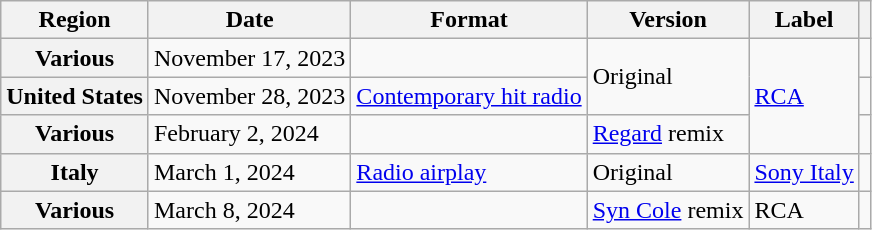<table class="wikitable plainrowheaders">
<tr>
<th scope="col">Region</th>
<th scope="col">Date</th>
<th scope="col">Format</th>
<th scope="col">Version</th>
<th scope="col">Label</th>
<th scope="col"></th>
</tr>
<tr>
<th scope="row">Various</th>
<td>November 17, 2023</td>
<td></td>
<td rowspan="2">Original</td>
<td rowspan="3"><a href='#'>RCA</a></td>
<td style="text-align:center"></td>
</tr>
<tr>
<th scope="row">United States</th>
<td>November 28, 2023</td>
<td><a href='#'>Contemporary hit radio</a></td>
<td style="text-align:center"></td>
</tr>
<tr>
<th scope="row">Various</th>
<td>February 2, 2024</td>
<td></td>
<td><a href='#'>Regard</a> remix</td>
<td style="text-align:center"></td>
</tr>
<tr>
<th scope="row">Italy</th>
<td>March 1, 2024</td>
<td><a href='#'>Radio airplay</a></td>
<td>Original</td>
<td><a href='#'>Sony Italy</a></td>
<td style="text-align:center"></td>
</tr>
<tr>
<th scope="row">Various</th>
<td>March 8, 2024</td>
<td></td>
<td><a href='#'>Syn Cole</a> remix</td>
<td>RCA</td>
<td style="text-align:center"></td>
</tr>
</table>
